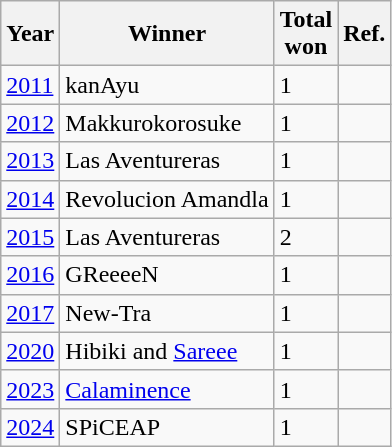<table class="wikitable sortable">
<tr>
<th>Year</th>
<th>Winner</th>
<th>Total<br>won</th>
<th>Ref.</th>
</tr>
<tr>
<td><a href='#'>2011</a></td>
<td>kanAyu <br></td>
<td>1</td>
<td></td>
</tr>
<tr>
<td><a href='#'>2012</a></td>
<td>Makkurokorosuke<br></td>
<td>1</td>
<td></td>
</tr>
<tr>
<td><a href='#'>2013</a></td>
<td>Las Aventureras<br></td>
<td>1</td>
<td></td>
</tr>
<tr>
<td><a href='#'>2014</a></td>
<td>Revolucion Amandla<br></td>
<td>1</td>
<td></td>
</tr>
<tr>
<td><a href='#'>2015</a></td>
<td>Las Aventureras<br></td>
<td>2</td>
<td></td>
</tr>
<tr>
<td><a href='#'>2016</a></td>
<td>GReeeeN<br></td>
<td>1</td>
<td></td>
</tr>
<tr>
<td><a href='#'>2017</a></td>
<td>New-Tra<br></td>
<td>1</td>
<td></td>
</tr>
<tr>
<td><a href='#'>2020</a></td>
<td>Hibiki and <a href='#'>Sareee</a></td>
<td>1</td>
<td></td>
</tr>
<tr>
<td><a href='#'>2023</a></td>
<td><a href='#'>Calaminence</a><br></td>
<td>1</td>
<td></td>
</tr>
<tr>
<td><a href='#'>2024</a></td>
<td>SPiCEAP<br></td>
<td>1</td>
<td></td>
</tr>
</table>
